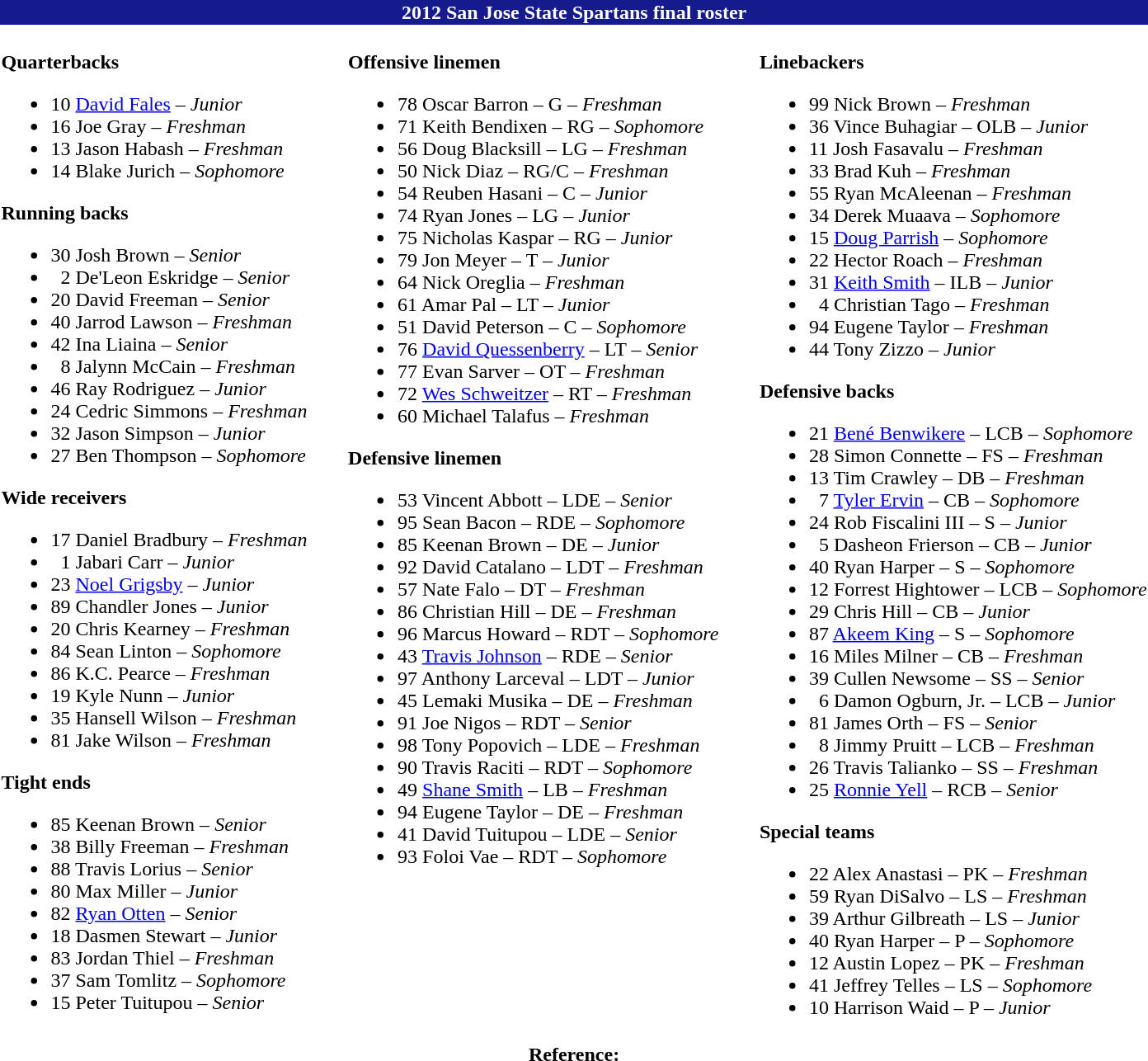<table class="toccolours" style="text-align: left;">
<tr>
<td colspan=11 style="color:#FFFFFF;background:#151B8D; text-align: center"><strong>2012 San Jose State Spartans final roster</strong></td>
</tr>
<tr>
<td valign="top"><br><strong>Quarterbacks</strong><ul><li>10 <a href='#'>David Fales</a> – <em> Junior</em></li><li>16 Joe Gray – <em> Freshman</em></li><li>13 Jason Habash – <em>Freshman</em></li><li>14 Blake Jurich – <em>Sophomore</em></li></ul><strong>Running backs</strong><ul><li>30 Josh Brown – <em>Senior</em></li><li>  2 De'Leon Eskridge – <em>Senior</em></li><li>20 David Freeman – <em> Senior</em></li><li>40 Jarrod Lawson – <em>Freshman</em></li><li>42 Ina Liaina – <em> Senior</em></li><li>  8 Jalynn McCain – <em>Freshman</em></li><li>46 Ray Rodriguez – <em>Junior</em></li><li>24 Cedric Simmons – <em>Freshman</em></li><li>32 Jason Simpson – <em> Junior</em></li><li>27 Ben Thompson – <em> Sophomore</em></li></ul><strong>Wide receivers</strong><ul><li>17 Daniel Bradbury – <em> Freshman</em></li><li>  1 Jabari Carr – <em>Junior</em></li><li>23 <a href='#'>Noel Grigsby</a> – <em> Junior</em></li><li>89 Chandler Jones – <em> Junior</em></li><li>20 Chris Kearney – <em> Freshman</em></li><li>84 Sean Linton – <em> Sophomore</em></li><li>86 K.C. Pearce – <em> Freshman</em></li><li>19 Kyle Nunn – <em>Junior</em></li><li>35 Hansell Wilson – <em>Freshman</em></li><li>81 Jake Wilson – <em>Freshman</em></li></ul><strong>Tight ends</strong><ul><li>85 Keenan Brown – <em> Senior</em></li><li>38 Billy Freeman – <em>Freshman</em></li><li>88 Travis Lorius  – <em> Senior</em></li><li>80 Max Miller – <em> Junior</em></li><li>82 <a href='#'>Ryan Otten</a> – <em> Senior</em></li><li>18 Dasmen Stewart – <em>Junior</em></li><li>83 Jordan Thiel – <em>Freshman</em></li><li>37 Sam Tomlitz – <em> Sophomore</em></li><li>15 Peter Tuitupou – <em>Senior</em></li></ul></td>
<td width="25"> </td>
<td valign="top"><br><strong>Offensive linemen</strong><ul><li>78 Oscar Barron  – G – <em>Freshman</em></li><li>71 Keith Bendixen – RG – <em> Sophomore</em></li><li>56 Doug Blacksill – LG – <em>Freshman</em></li><li>50 Nick Diaz – RG/C – <em>Freshman</em></li><li>54 Reuben Hasani – C – <em> Junior</em></li><li>74 Ryan Jones – LG – <em> Junior</em></li><li>75 Nicholas Kaspar – RG – <em>Junior</em></li><li>79 Jon Meyer – T – <em> Junior</em></li><li>64 Nick Oreglia  – <em>Freshman</em></li><li>61 Amar Pal – LT – <em> Junior</em></li><li>51 David Peterson – C – <em> Sophomore</em></li><li>76 <a href='#'>David Quessenberry</a> – LT – <em> Senior</em></li><li>77 Evan Sarver  – OT – <em>Freshman</em></li><li>72 <a href='#'>Wes Schweitzer</a> – RT – <em>Freshman</em></li><li>60 Michael Talafus  – <em>Freshman</em></li></ul><strong>Defensive linemen</strong><ul><li>53 Vincent Abbott – LDE – <em> Senior</em></li><li>95 Sean Bacon – RDE – <em>Sophomore</em></li><li>85 Keenan Brown – DE – <em> Junior</em></li><li>92 David Catalano – LDT – <em> Freshman</em></li><li>57 Nate Falo – DT – <em> Freshman</em></li><li>86 Christian Hill – DE – <em> Freshman</em></li><li>96 Marcus Howard – RDT – <em>Sophomore</em></li><li>43 <a href='#'>Travis Johnson</a> – RDE – <em>Senior</em></li><li>97 Anthony Larceval – LDT – <em> Junior</em></li><li>45 Lemaki Musika – DE – <em>Freshman</em></li><li>91 Joe Nigos – RDT – <em> Senior</em></li><li>98 Tony Popovich – LDE – <em> Freshman</em></li><li>90 Travis Raciti – RDT – <em>Sophomore</em></li><li>49 <a href='#'>Shane Smith</a> – LB – <em>Freshman</em></li><li>94 Eugene Taylor – DE – <em>Freshman</em></li><li>41 David Tuitupou – LDE – <em> Senior</em></li><li>93 Foloi Vae – RDT – <em> Sophomore</em></li></ul></td>
<td width="25"> </td>
<td valign="top"><br><strong>Linebackers</strong><ul><li>99 Nick Brown – <em>Freshman</em></li><li>36 Vince Buhagiar – OLB – <em>Junior</em></li><li>11 Josh Fasavalu – <em> Freshman</em></li><li>33 Brad Kuh – <em>Freshman</em></li><li>55 Ryan McAleenan – <em>Freshman</em></li><li>34 Derek Muaava – <em> Sophomore</em></li><li>15 <a href='#'>Doug Parrish</a> – <em> Sophomore</em></li><li>22 Hector Roach – <em>Freshman</em></li><li>31 <a href='#'>Keith Smith</a> – ILB – <em>Junior</em></li><li>  4 Christian Tago – <em>Freshman</em></li><li>94 Eugene Taylor – <em>Freshman</em></li><li>44 Tony Zizzo – <em>Junior</em></li></ul><strong>Defensive backs</strong><ul><li>21 <a href='#'>Bené Benwikere</a> – LCB – <em>Sophomore</em></li><li>28 Simon Connette – FS – <em> Freshman</em></li><li>13 Tim Crawley – DB – <em>Freshman</em></li><li>  7 <a href='#'>Tyler Ervin</a> – CB – <em>Sophomore</em></li><li>24 Rob Fiscalini III – S – <em> Junior</em></li><li>  5 Dasheon Frierson – CB – <em>Junior</em></li><li>40 Ryan Harper – S – <em>Sophomore</em></li><li>12 Forrest Hightower – LCB – <em> Sophomore</em></li><li>29 Chris Hill – CB – <em> Junior</em></li><li>87 <a href='#'>Akeem King</a> – S – <em> Sophomore</em></li><li>16 Miles Milner – CB – <em>Freshman</em></li><li>39 Cullen Newsome – SS – <em> Senior</em></li><li>  6 Damon Ogburn, Jr. – LCB – <em>Junior</em></li><li>81 James Orth – FS – <em>Senior</em></li><li>  8 Jimmy Pruitt – LCB – <em>Freshman</em></li><li>26 Travis Talianko – SS – <em>Freshman</em></li><li>25 <a href='#'>Ronnie Yell</a> – RCB – <em>Senior</em></li></ul><strong>Special teams</strong><ul><li>22 Alex Anastasi – PK – <em> Freshman</em></li><li>59 Ryan DiSalvo –  LS – <em>Freshman</em></li><li>39 Arthur Gilbreath – LS – <em>Junior</em></li><li>40 Ryan Harper – P – <em>Sophomore</em></li><li>12 Austin Lopez – PK – <em>Freshman</em></li><li>41 Jeffrey Telles – LS – <em> Sophomore</em></li><li>10 Harrison Waid – P – <em> Junior</em></li></ul></td>
</tr>
<tr>
<td align=center colspan="7"><strong>Reference:</strong></td>
</tr>
</table>
